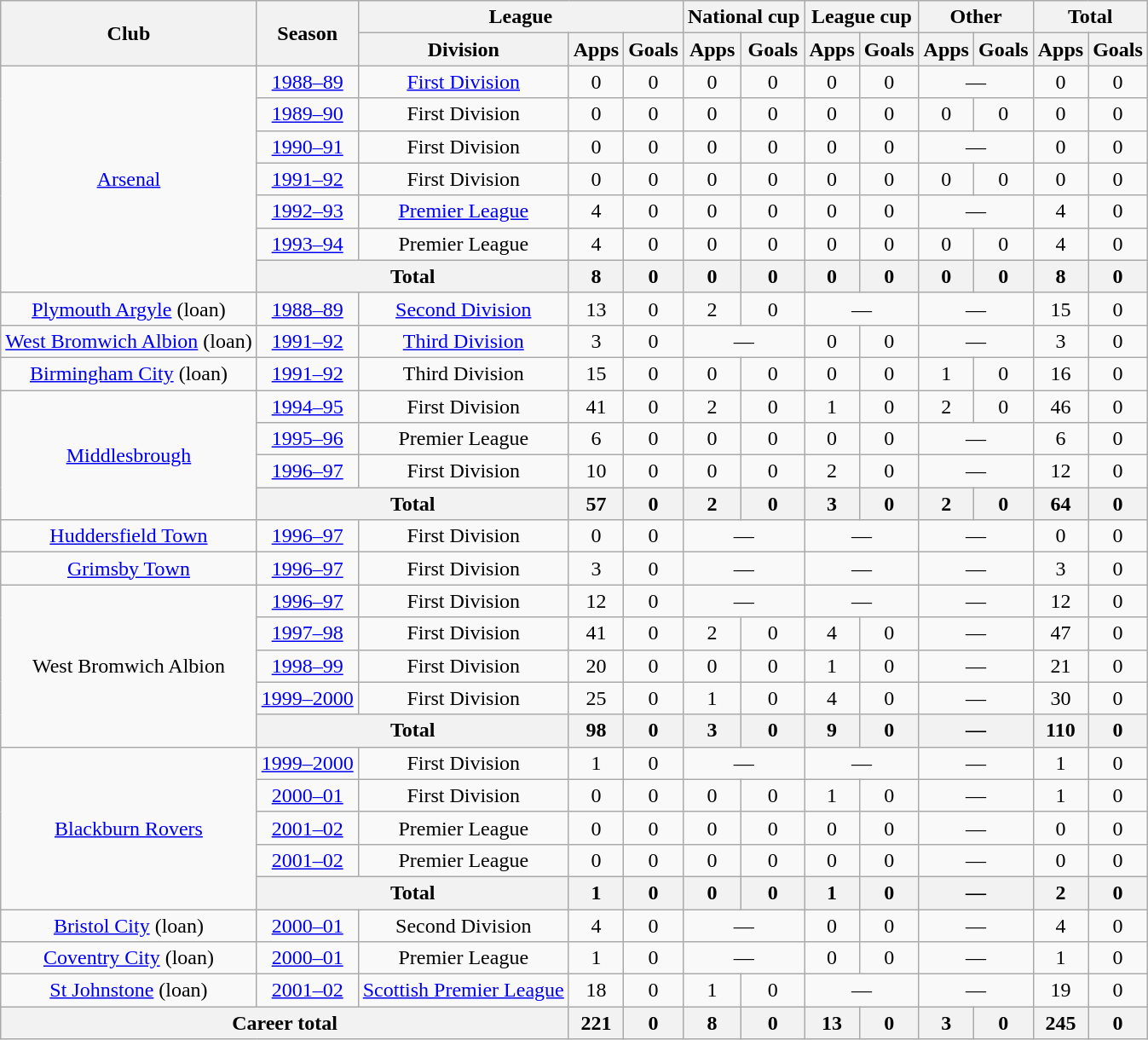<table class="wikitable" style="text-align:center">
<tr>
<th rowspan="2">Club</th>
<th rowspan="2">Season</th>
<th colspan="3">League</th>
<th colspan="2">National cup</th>
<th colspan="2">League cup</th>
<th colspan="2">Other</th>
<th colspan="2">Total</th>
</tr>
<tr>
<th>Division</th>
<th>Apps</th>
<th>Goals</th>
<th>Apps</th>
<th>Goals</th>
<th>Apps</th>
<th>Goals</th>
<th>Apps</th>
<th>Goals</th>
<th>Apps</th>
<th>Goals</th>
</tr>
<tr>
<td rowspan="7"><a href='#'>Arsenal</a></td>
<td><a href='#'>1988–89</a></td>
<td><a href='#'>First Division</a></td>
<td>0</td>
<td>0</td>
<td>0</td>
<td>0</td>
<td>0</td>
<td>0</td>
<td colspan="2">—</td>
<td>0</td>
<td>0</td>
</tr>
<tr>
<td><a href='#'>1989–90</a></td>
<td>First Division</td>
<td>0</td>
<td>0</td>
<td>0</td>
<td>0</td>
<td>0</td>
<td>0</td>
<td>0</td>
<td>0</td>
<td>0</td>
<td>0</td>
</tr>
<tr>
<td><a href='#'>1990–91</a></td>
<td>First Division</td>
<td>0</td>
<td>0</td>
<td>0</td>
<td>0</td>
<td>0</td>
<td>0</td>
<td colspan="2">—</td>
<td>0</td>
<td>0</td>
</tr>
<tr>
<td><a href='#'>1991–92</a></td>
<td>First Division</td>
<td>0</td>
<td>0</td>
<td>0</td>
<td>0</td>
<td>0</td>
<td>0</td>
<td>0</td>
<td>0</td>
<td>0</td>
<td>0</td>
</tr>
<tr>
<td><a href='#'>1992–93</a></td>
<td><a href='#'>Premier League</a></td>
<td>4</td>
<td>0</td>
<td>0</td>
<td>0</td>
<td>0</td>
<td>0</td>
<td colspan="2">—</td>
<td>4</td>
<td>0</td>
</tr>
<tr>
<td><a href='#'>1993–94</a></td>
<td>Premier League</td>
<td>4</td>
<td>0</td>
<td>0</td>
<td>0</td>
<td>0</td>
<td>0</td>
<td>0</td>
<td>0</td>
<td>4</td>
<td>0</td>
</tr>
<tr>
<th colspan="2">Total</th>
<th>8</th>
<th>0</th>
<th>0</th>
<th>0</th>
<th>0</th>
<th>0</th>
<th>0</th>
<th>0</th>
<th>8</th>
<th>0</th>
</tr>
<tr>
<td><a href='#'>Plymouth Argyle</a> (loan)</td>
<td><a href='#'>1988–89</a></td>
<td><a href='#'>Second Division</a></td>
<td>13</td>
<td>0</td>
<td>2</td>
<td>0</td>
<td colspan="2">—</td>
<td colspan="2">—</td>
<td>15</td>
<td>0</td>
</tr>
<tr>
<td><a href='#'>West Bromwich Albion</a> (loan)</td>
<td><a href='#'>1991–92</a></td>
<td><a href='#'>Third Division</a></td>
<td>3</td>
<td>0</td>
<td colspan="2">—</td>
<td>0</td>
<td>0</td>
<td colspan="2">—</td>
<td>3</td>
<td>0</td>
</tr>
<tr>
<td><a href='#'>Birmingham City</a> (loan)</td>
<td><a href='#'>1991–92</a></td>
<td>Third Division</td>
<td>15</td>
<td>0</td>
<td>0</td>
<td>0</td>
<td>0</td>
<td>0</td>
<td>1</td>
<td>0</td>
<td>16</td>
<td>0</td>
</tr>
<tr>
<td rowspan="4"><a href='#'>Middlesbrough</a></td>
<td><a href='#'>1994–95</a></td>
<td>First Division</td>
<td>41</td>
<td>0</td>
<td>2</td>
<td>0</td>
<td>1</td>
<td>0</td>
<td>2</td>
<td>0</td>
<td>46</td>
<td>0</td>
</tr>
<tr>
<td><a href='#'>1995–96</a></td>
<td>Premier League</td>
<td>6</td>
<td>0</td>
<td>0</td>
<td>0</td>
<td>0</td>
<td>0</td>
<td colspan="2">—</td>
<td>6</td>
<td>0</td>
</tr>
<tr>
<td><a href='#'>1996–97</a></td>
<td>First Division</td>
<td>10</td>
<td>0</td>
<td>0</td>
<td>0</td>
<td>2</td>
<td>0</td>
<td colspan="2">—</td>
<td>12</td>
<td>0</td>
</tr>
<tr>
<th colspan="2">Total</th>
<th>57</th>
<th>0</th>
<th>2</th>
<th>0</th>
<th>3</th>
<th>0</th>
<th>2</th>
<th>0</th>
<th>64</th>
<th>0</th>
</tr>
<tr>
<td><a href='#'>Huddersfield Town</a></td>
<td><a href='#'>1996–97</a></td>
<td>First Division</td>
<td>0</td>
<td>0</td>
<td colspan="2">—</td>
<td colspan="2">—</td>
<td colspan="2">—</td>
<td>0</td>
<td>0</td>
</tr>
<tr>
<td><a href='#'>Grimsby Town</a></td>
<td><a href='#'>1996–97</a></td>
<td>First Division</td>
<td>3</td>
<td>0</td>
<td colspan="2">—</td>
<td colspan="2">—</td>
<td colspan="2">—</td>
<td>3</td>
<td>0</td>
</tr>
<tr>
<td rowspan="5">West Bromwich Albion</td>
<td><a href='#'>1996–97</a></td>
<td>First Division</td>
<td>12</td>
<td>0</td>
<td colspan="2">—</td>
<td colspan="2">—</td>
<td colspan="2">—</td>
<td>12</td>
<td>0</td>
</tr>
<tr>
<td><a href='#'>1997–98</a></td>
<td>First Division</td>
<td>41</td>
<td>0</td>
<td>2</td>
<td>0</td>
<td>4</td>
<td>0</td>
<td colspan="2">—</td>
<td>47</td>
<td>0</td>
</tr>
<tr>
<td><a href='#'>1998–99</a></td>
<td>First Division</td>
<td>20</td>
<td>0</td>
<td>0</td>
<td>0</td>
<td>1</td>
<td>0</td>
<td colspan="2">—</td>
<td>21</td>
<td>0</td>
</tr>
<tr>
<td><a href='#'>1999–2000</a></td>
<td>First Division</td>
<td>25</td>
<td>0</td>
<td>1</td>
<td>0</td>
<td>4</td>
<td>0</td>
<td colspan="2">—</td>
<td>30</td>
<td>0</td>
</tr>
<tr>
<th colspan="2">Total</th>
<th>98</th>
<th>0</th>
<th>3</th>
<th>0</th>
<th>9</th>
<th>0</th>
<th colspan="2">—</th>
<th>110</th>
<th>0</th>
</tr>
<tr>
<td rowspan="5"><a href='#'>Blackburn Rovers</a></td>
<td><a href='#'>1999–2000</a></td>
<td>First Division</td>
<td>1</td>
<td>0</td>
<td colspan="2">—</td>
<td colspan="2">—</td>
<td colspan="2">—</td>
<td>1</td>
<td>0</td>
</tr>
<tr>
<td><a href='#'>2000–01</a></td>
<td>First Division</td>
<td>0</td>
<td>0</td>
<td>0</td>
<td>0</td>
<td>1</td>
<td>0</td>
<td colspan="2">—</td>
<td>1</td>
<td>0</td>
</tr>
<tr>
<td><a href='#'>2001–02</a></td>
<td>Premier League</td>
<td>0</td>
<td>0</td>
<td>0</td>
<td>0</td>
<td>0</td>
<td>0</td>
<td colspan="2">—</td>
<td>0</td>
<td>0</td>
</tr>
<tr>
<td><a href='#'>2001–02</a></td>
<td>Premier League</td>
<td>0</td>
<td>0</td>
<td>0</td>
<td>0</td>
<td>0</td>
<td>0</td>
<td colspan="2">—</td>
<td>0</td>
<td>0</td>
</tr>
<tr>
<th colspan="2">Total</th>
<th>1</th>
<th>0</th>
<th>0</th>
<th>0</th>
<th>1</th>
<th>0</th>
<th colspan="2">—</th>
<th>2</th>
<th>0</th>
</tr>
<tr>
<td><a href='#'>Bristol City</a> (loan)</td>
<td><a href='#'>2000–01</a></td>
<td>Second Division</td>
<td>4</td>
<td>0</td>
<td colspan="2">—</td>
<td>0</td>
<td>0</td>
<td colspan="2">—</td>
<td>4</td>
<td>0</td>
</tr>
<tr>
<td><a href='#'>Coventry City</a> (loan)</td>
<td><a href='#'>2000–01</a></td>
<td>Premier League</td>
<td>1</td>
<td>0</td>
<td colspan="2">—</td>
<td>0</td>
<td>0</td>
<td colspan="2">—</td>
<td>1</td>
<td>0</td>
</tr>
<tr>
<td><a href='#'>St Johnstone</a> (loan)</td>
<td><a href='#'>2001–02</a></td>
<td><a href='#'>Scottish Premier League</a></td>
<td>18</td>
<td>0</td>
<td>1</td>
<td>0</td>
<td colspan="2">—</td>
<td colspan="2">—</td>
<td>19</td>
<td>0</td>
</tr>
<tr>
<th colspan="3">Career total</th>
<th>221</th>
<th>0</th>
<th>8</th>
<th>0</th>
<th>13</th>
<th>0</th>
<th>3</th>
<th>0</th>
<th>245</th>
<th>0</th>
</tr>
</table>
